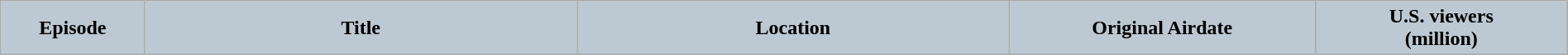<table class="wikitable plainrowheaders"  style="width:100%; background:#fff;">
<tr>
<th style="background:#BCC9D2; width:8%;"><span>Episode</span></th>
<th style="background:#BCC9D2; width:24%;"><span>Title</span></th>
<th style="background:#BCC9D2; width:24%;"><span>Location</span></th>
<th style="background:#BCC9D2; width:17%;"><span>Original Airdate</span></th>
<th style="background:#BCC9D2; width:14%;"><span>U.S. viewers<br>(million)</span><br></th>
</tr>
</table>
